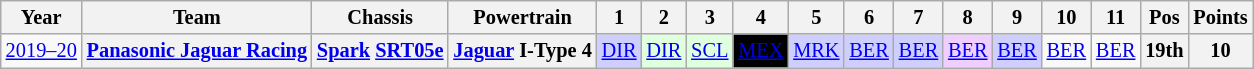<table class="wikitable" style="text-align:center; font-size:85%">
<tr>
<th>Year</th>
<th>Team</th>
<th>Chassis</th>
<th>Powertrain</th>
<th>1</th>
<th>2</th>
<th>3</th>
<th>4</th>
<th>5</th>
<th>6</th>
<th>7</th>
<th>8</th>
<th>9</th>
<th>10</th>
<th>11</th>
<th>Pos</th>
<th>Points</th>
</tr>
<tr>
<td nowrap><a href='#'>2019–20</a></td>
<th nowrap><a href='#'>Panasonic Jaguar Racing</a></th>
<th nowrap><a href='#'>Spark</a> <a href='#'>SRT05e</a></th>
<th nowrap><a href='#'>Jaguar</a> I-Type 4</th>
<td style="background:#CFCFFF;"><a href='#'>DIR</a><br></td>
<td style="background:#DFFFDF;"><a href='#'>DIR</a><br></td>
<td style="background:#DFFFDF;"><a href='#'>SCL</a><br></td>
<td style="background:#000000; color:white"><a href='#'><span>MEX</span></a><br></td>
<td style="background:#CFCFFF;"><a href='#'>MRK</a><br></td>
<td style="background:#CFCFFF;"><a href='#'>BER</a><br></td>
<td style="background:#CFCFFF;"><a href='#'>BER</a><br></td>
<td style="background:#EFCFFF;"><a href='#'>BER</a><br></td>
<td style="background:#CFCFFF;"><a href='#'>BER</a><br></td>
<td><a href='#'>BER</a></td>
<td><a href='#'>BER</a></td>
<th>19th</th>
<th>10</th>
</tr>
</table>
